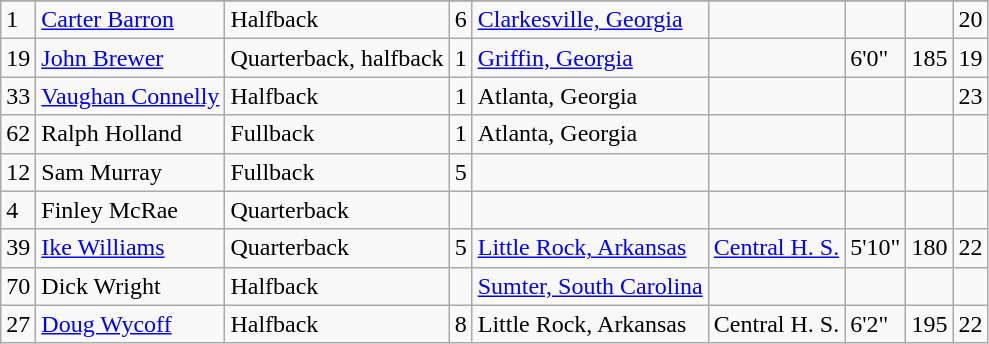<table class="wikitable">
<tr>
</tr>
<tr>
<td>1</td>
<td><a href='#'>Carter Barron</a></td>
<td>Halfback</td>
<td>6</td>
<td><a href='#'>Clarkesville, Georgia</a></td>
<td></td>
<td></td>
<td></td>
<td>20</td>
</tr>
<tr>
<td>19</td>
<td><a href='#'>John Brewer</a></td>
<td>Quarterback, halfback</td>
<td>1</td>
<td><a href='#'>Griffin, Georgia</a></td>
<td></td>
<td>6'0"</td>
<td>185</td>
<td>19</td>
</tr>
<tr>
<td>33</td>
<td><a href='#'>Vaughan Connelly</a></td>
<td>Halfback</td>
<td>1</td>
<td>Atlanta, Georgia</td>
<td></td>
<td></td>
<td></td>
<td>23</td>
</tr>
<tr>
<td>62</td>
<td>Ralph Holland</td>
<td>Fullback</td>
<td>1</td>
<td>Atlanta, Georgia</td>
<td></td>
<td></td>
<td></td>
<td></td>
</tr>
<tr>
<td>12</td>
<td>Sam Murray</td>
<td>Fullback</td>
<td>5</td>
<td></td>
<td></td>
<td></td>
<td></td>
<td></td>
</tr>
<tr>
<td>4</td>
<td>Finley McRae</td>
<td>Quarterback</td>
<td></td>
<td></td>
<td></td>
<td></td>
<td></td>
<td></td>
</tr>
<tr>
<td>39</td>
<td><a href='#'>Ike Williams</a></td>
<td>Quarterback</td>
<td>5</td>
<td><a href='#'>Little Rock, Arkansas</a></td>
<td><a href='#'>Central H. S.</a></td>
<td>5'10"</td>
<td>180</td>
<td>22</td>
</tr>
<tr>
<td>70</td>
<td>Dick Wright</td>
<td>Halfback</td>
<td></td>
<td><a href='#'>Sumter, South Carolina</a></td>
<td></td>
<td></td>
<td></td>
<td></td>
</tr>
<tr>
<td>27</td>
<td><a href='#'>Doug Wycoff</a></td>
<td>Halfback</td>
<td>8</td>
<td>Little Rock, Arkansas</td>
<td>Central H. S.</td>
<td>6'2"</td>
<td>195</td>
<td>22</td>
</tr>
</table>
